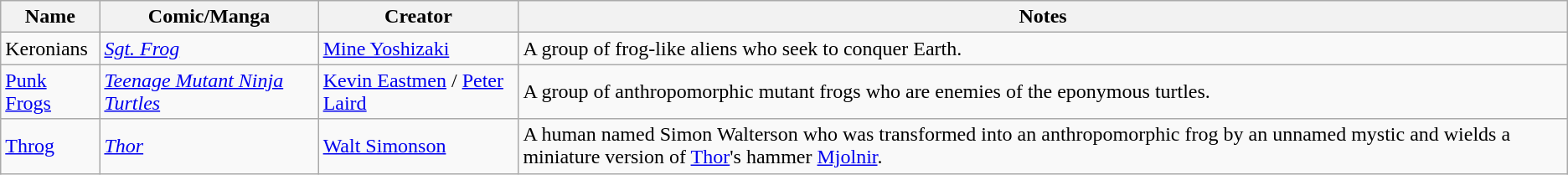<table class="wikitable sortable">
<tr>
<th>Name</th>
<th>Comic/Manga</th>
<th>Creator</th>
<th>Notes</th>
</tr>
<tr>
<td>Keronians</td>
<td><em><a href='#'>Sgt. Frog</a></em></td>
<td><a href='#'>Mine Yoshizaki</a></td>
<td>A group of frog-like aliens who seek to conquer Earth.</td>
</tr>
<tr>
<td><a href='#'>Punk Frogs</a></td>
<td><em><a href='#'>Teenage Mutant Ninja Turtles</a></em></td>
<td><a href='#'>Kevin Eastmen</a> / <a href='#'>Peter Laird</a></td>
<td>A group of anthropomorphic mutant frogs who are enemies of the eponymous turtles.</td>
</tr>
<tr>
<td><a href='#'>Throg</a></td>
<td><em><a href='#'>Thor</a></em></td>
<td><a href='#'>Walt Simonson</a></td>
<td>A human named Simon Walterson who was transformed into an anthropomorphic frog by an unnamed mystic and wields a miniature version of <a href='#'>Thor</a>'s hammer <a href='#'>Mjolnir</a>.</td>
</tr>
</table>
